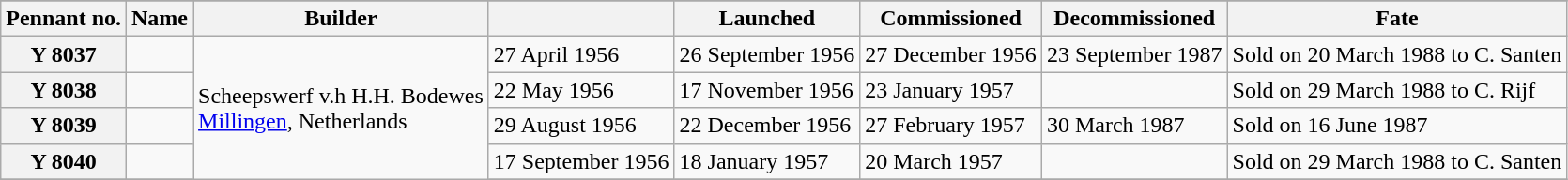<table class="wikitable plainrowheaders">
<tr>
</tr>
<tr>
<th scope="col">Pennant no.</th>
<th scope="col">Name</th>
<th scope="col">Builder</th>
<th scope="col"></th>
<th scope="col">Launched</th>
<th scope="col">Commissioned</th>
<th scope="col">Decommissioned</th>
<th scope="col">Fate</th>
</tr>
<tr>
<th scope="row">Y 8037</th>
<td></td>
<td rowspan=15 align=left>Scheepswerf v.h H.H. Bodewes<br> <a href='#'>Millingen</a>, Netherlands</td>
<td>27 April 1956</td>
<td>26 September 1956</td>
<td>27 December 1956</td>
<td>23 September 1987</td>
<td>Sold on 20 March 1988 to C. Santen</td>
</tr>
<tr>
<th scope="row">Y 8038</th>
<td></td>
<td>22 May 1956</td>
<td>17 November 1956</td>
<td>23 January 1957</td>
<td></td>
<td>Sold on 29 March 1988 to C. Rijf</td>
</tr>
<tr>
<th scope="row">Y 8039</th>
<td></td>
<td>29 August 1956</td>
<td>22 December 1956</td>
<td>27 February 1957</td>
<td>30 March 1987</td>
<td>Sold on 16 June 1987</td>
</tr>
<tr>
<th scope="row">Y 8040</th>
<td></td>
<td>17 September 1956</td>
<td>18 January 1957</td>
<td>20 March 1957</td>
<td></td>
<td>Sold on 29 March 1988 to C. Santen</td>
</tr>
<tr>
</tr>
</table>
